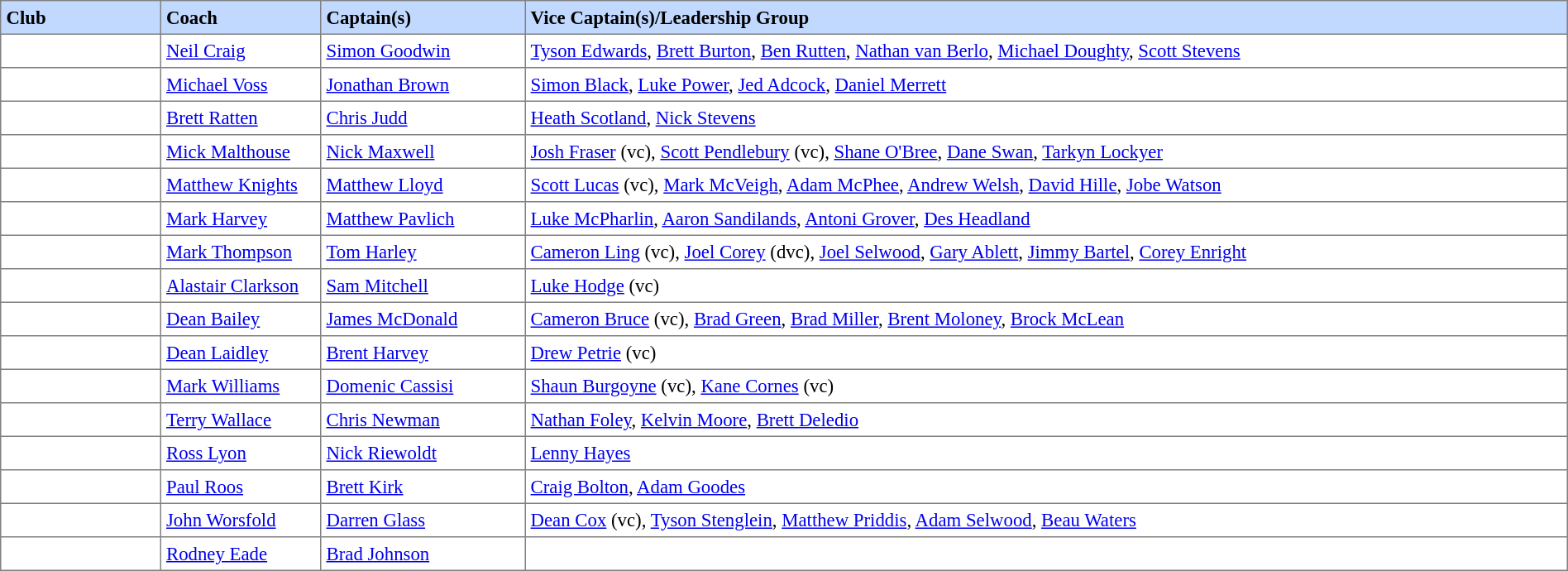<table border="1" cellpadding="4" cellspacing="0"  style="text-align:left; font-size:95%; border-collapse:collapse; width:100%;">
<tr style="background:#C1D8FF;">
<th width=120>Club</th>
<th width=120>Coach</th>
<th>Captain(s)</th>
<th>Vice Captain(s)/Leadership Group</th>
</tr>
<tr>
<td></td>
<td><a href='#'>Neil Craig</a></td>
<td><a href='#'>Simon Goodwin</a></td>
<td><a href='#'>Tyson Edwards</a>, <a href='#'>Brett Burton</a>, <a href='#'>Ben Rutten</a>, <a href='#'>Nathan van Berlo</a>, <a href='#'>Michael Doughty</a>, <a href='#'>Scott Stevens</a></td>
</tr>
<tr>
<td></td>
<td><a href='#'>Michael Voss</a></td>
<td><a href='#'>Jonathan Brown</a></td>
<td><a href='#'>Simon Black</a>, <a href='#'>Luke Power</a>, <a href='#'>Jed Adcock</a>, <a href='#'>Daniel Merrett</a></td>
</tr>
<tr>
<td></td>
<td><a href='#'>Brett Ratten</a></td>
<td><a href='#'>Chris Judd</a></td>
<td><a href='#'>Heath Scotland</a>, <a href='#'>Nick Stevens</a></td>
</tr>
<tr>
<td></td>
<td><a href='#'>Mick Malthouse</a></td>
<td><a href='#'>Nick Maxwell</a></td>
<td><a href='#'>Josh Fraser</a> (vc), <a href='#'>Scott Pendlebury</a> (vc), <a href='#'>Shane O'Bree</a>, <a href='#'>Dane Swan</a>, <a href='#'>Tarkyn Lockyer</a></td>
</tr>
<tr>
<td></td>
<td><a href='#'>Matthew Knights</a></td>
<td><a href='#'>Matthew Lloyd</a></td>
<td><a href='#'>Scott Lucas</a> (vc), <a href='#'>Mark McVeigh</a>, <a href='#'>Adam McPhee</a>, <a href='#'>Andrew Welsh</a>, <a href='#'>David Hille</a>, <a href='#'>Jobe Watson</a></td>
</tr>
<tr>
<td></td>
<td><a href='#'>Mark Harvey</a></td>
<td><a href='#'>Matthew Pavlich</a></td>
<td><a href='#'>Luke McPharlin</a>, <a href='#'>Aaron Sandilands</a>, <a href='#'>Antoni Grover</a>, <a href='#'>Des Headland</a></td>
</tr>
<tr>
<td></td>
<td><a href='#'>Mark Thompson</a></td>
<td><a href='#'>Tom Harley</a></td>
<td><a href='#'>Cameron Ling</a> (vc), <a href='#'>Joel Corey</a> (dvc), <a href='#'>Joel Selwood</a>, <a href='#'>Gary Ablett</a>, <a href='#'>Jimmy Bartel</a>, <a href='#'>Corey Enright</a></td>
</tr>
<tr>
<td></td>
<td><a href='#'>Alastair Clarkson</a></td>
<td><a href='#'>Sam Mitchell</a></td>
<td><a href='#'>Luke Hodge</a> (vc)</td>
</tr>
<tr>
<td></td>
<td><a href='#'>Dean Bailey</a></td>
<td><a href='#'>James McDonald</a></td>
<td><a href='#'>Cameron Bruce</a> (vc), <a href='#'>Brad Green</a>, <a href='#'>Brad Miller</a>, <a href='#'>Brent Moloney</a>, <a href='#'>Brock McLean</a></td>
</tr>
<tr>
<td></td>
<td><a href='#'>Dean Laidley</a></td>
<td><a href='#'>Brent Harvey</a></td>
<td><a href='#'>Drew Petrie</a> (vc)</td>
</tr>
<tr>
<td></td>
<td><a href='#'>Mark Williams</a></td>
<td><a href='#'>Domenic Cassisi</a></td>
<td><a href='#'>Shaun Burgoyne</a> (vc), <a href='#'>Kane Cornes</a> (vc)</td>
</tr>
<tr>
<td></td>
<td><a href='#'>Terry Wallace</a></td>
<td><a href='#'>Chris Newman</a></td>
<td><a href='#'>Nathan Foley</a>, <a href='#'>Kelvin Moore</a>, <a href='#'>Brett Deledio</a></td>
</tr>
<tr>
<td></td>
<td><a href='#'>Ross Lyon</a></td>
<td><a href='#'>Nick Riewoldt</a></td>
<td><a href='#'>Lenny Hayes</a></td>
</tr>
<tr>
<td></td>
<td><a href='#'>Paul Roos</a></td>
<td><a href='#'>Brett Kirk</a></td>
<td><a href='#'>Craig Bolton</a>, <a href='#'>Adam Goodes</a></td>
</tr>
<tr>
<td></td>
<td><a href='#'>John Worsfold</a></td>
<td><a href='#'>Darren Glass</a></td>
<td><a href='#'>Dean Cox</a> (vc), <a href='#'>Tyson Stenglein</a>, <a href='#'>Matthew Priddis</a>, <a href='#'>Adam Selwood</a>, <a href='#'>Beau Waters</a></td>
</tr>
<tr>
<td></td>
<td><a href='#'>Rodney Eade</a></td>
<td><a href='#'>Brad Johnson</a></td>
<td></td>
</tr>
</table>
